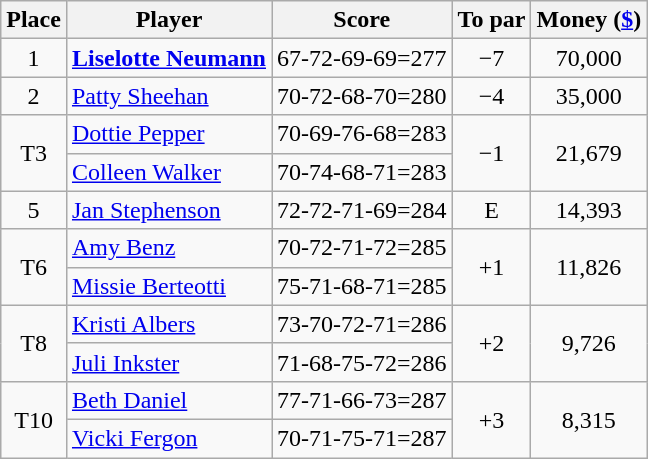<table class=wikitable style="text-align:center">
<tr>
<th>Place</th>
<th>Player</th>
<th>Score</th>
<th>To par</th>
<th>Money (<a href='#'>$</a>)</th>
</tr>
<tr>
<td>1</td>
<td align=left> <strong><a href='#'>Liselotte Neumann</a></strong></td>
<td>67-72-69-69=277</td>
<td>−7</td>
<td>70,000</td>
</tr>
<tr>
<td>2</td>
<td align=left> <a href='#'>Patty Sheehan</a></td>
<td>70-72-68-70=280</td>
<td>−4</td>
<td>35,000</td>
</tr>
<tr>
<td rowspan=2>T3</td>
<td align=left> <a href='#'>Dottie Pepper</a></td>
<td>70-69-76-68=283</td>
<td rowspan=2>−1</td>
<td rowspan=2>21,679</td>
</tr>
<tr>
<td align=left> <a href='#'>Colleen Walker</a></td>
<td>70-74-68-71=283</td>
</tr>
<tr>
<td>5</td>
<td align=left> <a href='#'>Jan Stephenson</a></td>
<td>72-72-71-69=284</td>
<td>E</td>
<td>14,393</td>
</tr>
<tr>
<td rowspan=2>T6</td>
<td align=left> <a href='#'>Amy Benz</a></td>
<td>70-72-71-72=285</td>
<td rowspan=2>+1</td>
<td rowspan=2>11,826</td>
</tr>
<tr>
<td align=left> <a href='#'>Missie Berteotti</a></td>
<td>75-71-68-71=285</td>
</tr>
<tr>
<td rowspan=2>T8</td>
<td align=left> <a href='#'>Kristi Albers</a></td>
<td>73-70-72-71=286</td>
<td rowspan=2>+2</td>
<td rowspan=2>9,726</td>
</tr>
<tr>
<td align=left> <a href='#'>Juli Inkster</a></td>
<td>71-68-75-72=286</td>
</tr>
<tr>
<td rowspan=2>T10</td>
<td align=left> <a href='#'>Beth Daniel</a></td>
<td>77-71-66-73=287</td>
<td rowspan=2>+3</td>
<td rowspan=2>8,315</td>
</tr>
<tr>
<td align=left> <a href='#'>Vicki Fergon</a></td>
<td>70-71-75-71=287</td>
</tr>
</table>
